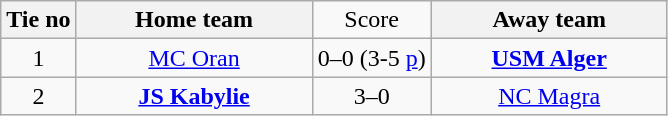<table class="wikitable" style="text-align:center">
<tr>
<th>Tie no</th>
<th width="150">Home team</th>
<td>Score</td>
<th width="150">Away team</th>
</tr>
<tr>
<td>1</td>
<td><a href='#'>MC Oran</a></td>
<td>0–0 (3-5 <a href='#'>p</a>)</td>
<td><strong><a href='#'>USM Alger</a></strong></td>
</tr>
<tr>
<td>2</td>
<td><strong><a href='#'>JS Kabylie</a></strong></td>
<td>3–0</td>
<td><a href='#'>NC Magra</a></td>
</tr>
</table>
